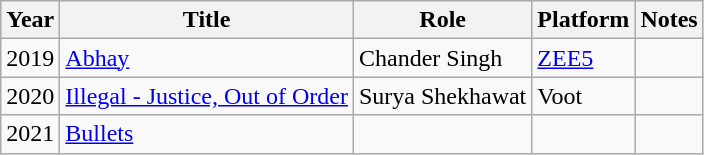<table class="wikitable">
<tr>
<th>Year</th>
<th>Title</th>
<th>Role</th>
<th>Platform</th>
<th>Notes</th>
</tr>
<tr>
<td>2019</td>
<td><a href='#'>Abhay</a></td>
<td>Chander Singh</td>
<td><a href='#'>ZEE5</a></td>
<td></td>
</tr>
<tr>
<td>2020</td>
<td><a href='#'>Illegal - Justice, Out of Order</a></td>
<td>Surya Shekhawat</td>
<td>Voot</td>
<td></td>
</tr>
<tr>
<td>2021</td>
<td><a href='#'>Bullets</a></td>
<td></td>
<td></td>
<td></td>
</tr>
</table>
